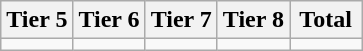<table class="wikitable">
<tr>
<th width="20%">Tier 5</th>
<th width="20%">Tier 6</th>
<th width="20%">Tier 7</th>
<th width="20%">Tier 8</th>
<th width="20%">Total</th>
</tr>
<tr>
<td></td>
<td></td>
<td></td>
<td></td>
<td></td>
</tr>
</table>
